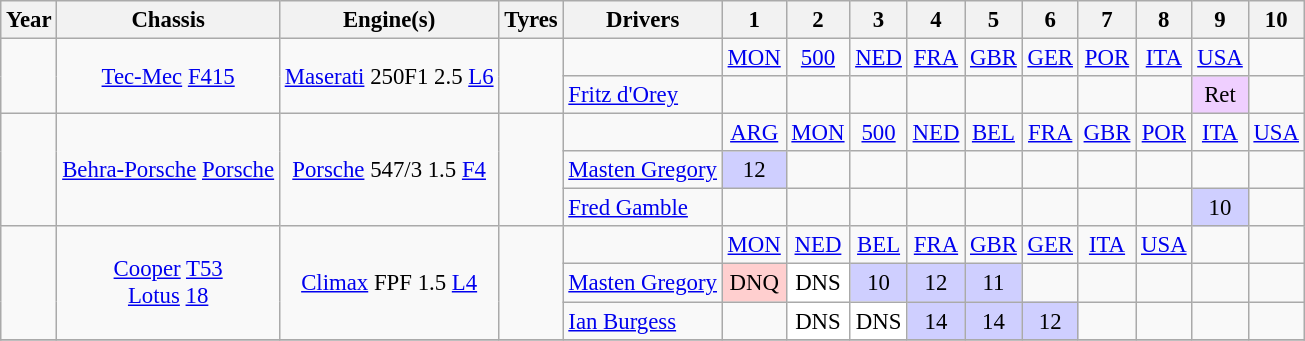<table class="wikitable" style="text-align:center; font-size:95%">
<tr>
<th>Year</th>
<th>Chassis</th>
<th>Engine(s)</th>
<th>Tyres</th>
<th>Drivers</th>
<th>1</th>
<th>2</th>
<th>3</th>
<th>4</th>
<th>5</th>
<th>6</th>
<th>7</th>
<th>8</th>
<th>9</th>
<th>10</th>
</tr>
<tr>
<td rowspan=2></td>
<td rowspan=2><a href='#'>Tec-Mec</a> <a href='#'>F415</a></td>
<td rowspan=2><a href='#'>Maserati</a> 250F1 2.5 <a href='#'>L6</a></td>
<td rowspan=2></td>
<td></td>
<td><a href='#'>MON</a></td>
<td><a href='#'>500</a></td>
<td><a href='#'>NED</a></td>
<td><a href='#'>FRA</a></td>
<td><a href='#'>GBR</a></td>
<td><a href='#'>GER</a></td>
<td><a href='#'>POR</a></td>
<td><a href='#'>ITA</a></td>
<td><a href='#'>USA</a></td>
<td></td>
</tr>
<tr>
<td align="left"> <a href='#'>Fritz d'Orey</a></td>
<td></td>
<td></td>
<td></td>
<td></td>
<td></td>
<td></td>
<td></td>
<td></td>
<td style="background:#EFCFFF;">Ret</td>
<td></td>
</tr>
<tr>
<td rowspan=3></td>
<td rowspan=3><a href='#'>Behra-Porsche</a> <a href='#'>Porsche</a></td>
<td rowspan=3><a href='#'>Porsche</a> 547/3 1.5 <a href='#'>F4</a></td>
<td rowspan=3></td>
<td></td>
<td><a href='#'>ARG</a></td>
<td><a href='#'>MON</a></td>
<td><a href='#'>500</a></td>
<td><a href='#'>NED</a></td>
<td><a href='#'>BEL</a></td>
<td><a href='#'>FRA</a></td>
<td><a href='#'>GBR</a></td>
<td><a href='#'>POR</a></td>
<td><a href='#'>ITA</a></td>
<td><a href='#'>USA</a></td>
</tr>
<tr>
<td align="left"> <a href='#'>Masten Gregory</a></td>
<td style="background:#CFCFFF;">12</td>
<td></td>
<td></td>
<td></td>
<td></td>
<td></td>
<td></td>
<td></td>
<td></td>
<td></td>
</tr>
<tr>
<td align="left"> <a href='#'>Fred Gamble</a></td>
<td></td>
<td></td>
<td></td>
<td></td>
<td></td>
<td></td>
<td></td>
<td></td>
<td style="background:#CFCFFF;">10</td>
<td></td>
</tr>
<tr>
<td rowspan=3></td>
<td rowspan=3><a href='#'>Cooper</a> <a href='#'>T53</a><br><a href='#'>Lotus</a> <a href='#'>18</a></td>
<td rowspan=3><a href='#'>Climax</a> FPF 1.5  <a href='#'>L4</a></td>
<td rowspan=3></td>
<td></td>
<td><a href='#'>MON</a></td>
<td><a href='#'>NED</a></td>
<td><a href='#'>BEL</a></td>
<td><a href='#'>FRA</a></td>
<td><a href='#'>GBR</a></td>
<td><a href='#'>GER</a></td>
<td><a href='#'>ITA</a></td>
<td><a href='#'>USA</a></td>
<td></td>
<td></td>
</tr>
<tr>
<td align="left"> <a href='#'>Masten Gregory</a></td>
<td style="background:#FFCFCF;">DNQ</td>
<td style="background:#FFFFFF;">DNS</td>
<td style="background:#CFCFFF;">10</td>
<td style="background:#CFCFFF;">12</td>
<td style="background:#CFCFFF;">11</td>
<td></td>
<td></td>
<td></td>
<td></td>
<td></td>
</tr>
<tr>
<td align="left"> <a href='#'>Ian Burgess</a></td>
<td></td>
<td style="background:#FFFFFF;">DNS</td>
<td style="background:#FFFFFF;">DNS</td>
<td style="background:#CFCFFF;">14</td>
<td style="background:#CFCFFF;">14</td>
<td style="background:#CFCFFF;">12</td>
<td></td>
<td></td>
<td></td>
<td></td>
</tr>
<tr>
</tr>
</table>
